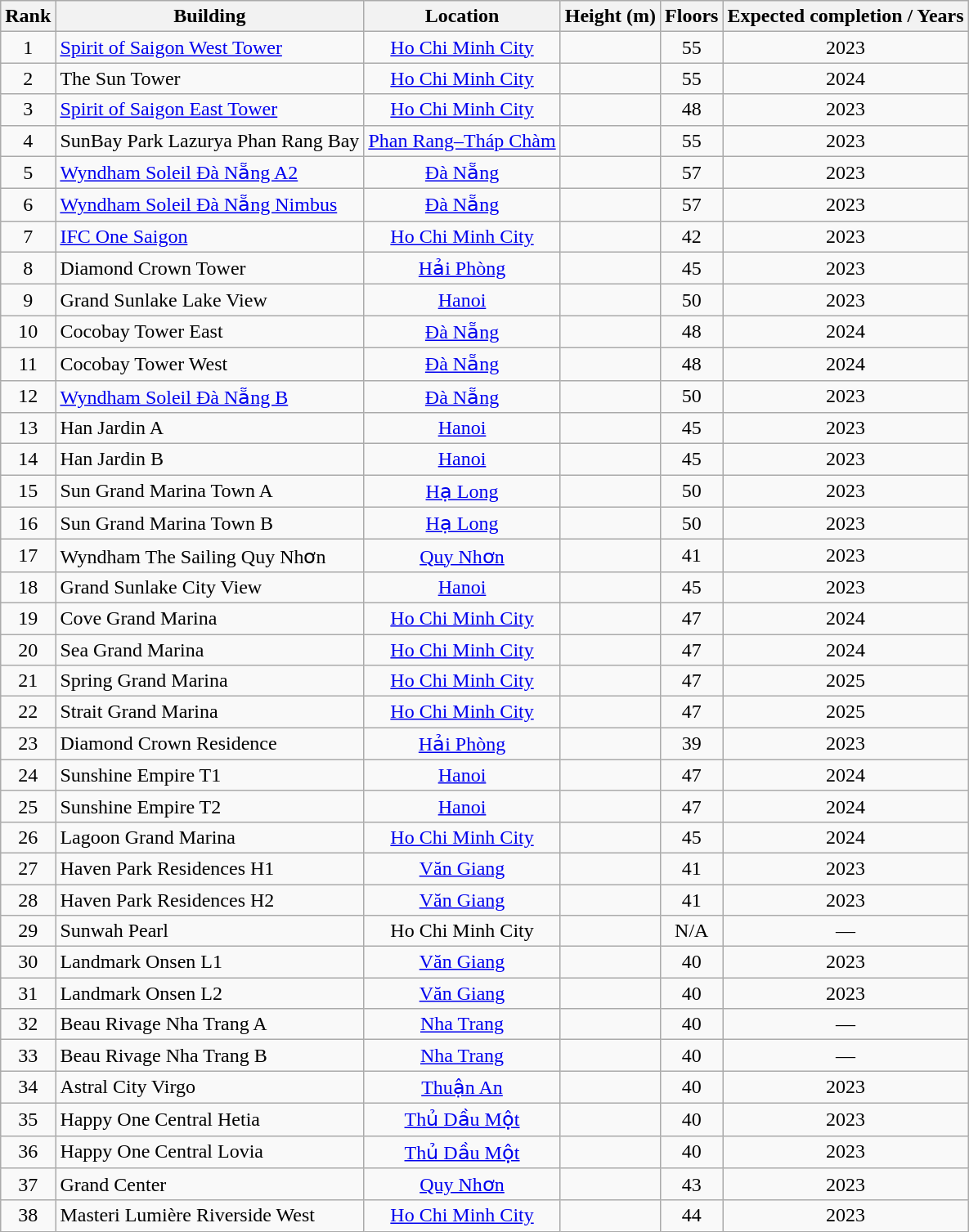<table class="wikitable sortable" style="font-size: 100%; text-align:left" color:white>
<tr>
<th style="color:black;background-color:#ccccc;">Rank</th>
<th style="color:black;background-color:#ccccc;">Building</th>
<th style="color:black;background-color:#ccccc;">Location</th>
<th style="color:black;background-color:#ccccc;">Height (m)</th>
<th style="color:black;background-color:#ccccc;">Floors</th>
<th style="color:black;background-color:#ccccc;">Expected completion / Years</th>
</tr>
<tr>
<td align="center">1</td>
<td align="left"><a href='#'>Spirit of Saigon West Tower</a></td>
<td align="center"><a href='#'>Ho Chi Minh City</a></td>
<td align="center"></td>
<td align="center">55</td>
<td align="center">2023</td>
</tr>
<tr>
<td align="center">2</td>
<td align="left">The Sun Tower</td>
<td align="center"><a href='#'>Ho Chi Minh City</a></td>
<td align="center"></td>
<td align="center">55</td>
<td align="center">2024</td>
</tr>
<tr>
<td align="center">3</td>
<td align="left"><a href='#'>Spirit of Saigon East Tower</a></td>
<td align="center"><a href='#'>Ho Chi Minh City</a></td>
<td align="center"></td>
<td align="center">48</td>
<td align="center">2023</td>
</tr>
<tr>
<td align="center">4</td>
<td align="left">SunBay Park Lazurya Phan Rang Bay</td>
<td align="center"><a href='#'>Phan Rang–Tháp Chàm</a></td>
<td align="center"></td>
<td align="center">55</td>
<td align="center">2023</td>
</tr>
<tr>
<td align="center">5</td>
<td align="left"><a href='#'>Wyndham Soleil Đà Nẵng A2</a></td>
<td align="center"><a href='#'>Đà Nẵng</a></td>
<td align="center"></td>
<td align="center">57</td>
<td align="center">2023</td>
</tr>
<tr>
<td align="center">6</td>
<td align="left"><a href='#'>Wyndham Soleil Đà Nẵng Nimbus</a></td>
<td align="center"><a href='#'>Đà Nẵng</a></td>
<td align="center"></td>
<td align="center">57</td>
<td align="center">2023</td>
</tr>
<tr>
<td align="center">7</td>
<td align="left"><a href='#'>IFC One Saigon</a></td>
<td align="center"><a href='#'>Ho Chi Minh City</a></td>
<td align="center"></td>
<td align="center">42</td>
<td align="center">2023</td>
</tr>
<tr>
<td align="center">8</td>
<td align="left">Diamond Crown Tower</td>
<td align="center"><a href='#'>Hải Phòng</a></td>
<td align="center"></td>
<td align="center">45</td>
<td align="center">2023</td>
</tr>
<tr>
<td align="center">9</td>
<td align="left">Grand Sunlake Lake View</td>
<td align="center"><a href='#'>Hanoi</a></td>
<td align="center"></td>
<td align="center">50</td>
<td align="center">2023</td>
</tr>
<tr>
<td align="center">10</td>
<td align="left">Cocobay Tower East</td>
<td align="center"><a href='#'>Đà Nẵng</a></td>
<td align="center"></td>
<td align="center">48</td>
<td align="center">2024</td>
</tr>
<tr>
<td align="center">11</td>
<td align="left">Cocobay Tower West</td>
<td align="center"><a href='#'>Đà Nẵng</a></td>
<td align="center"></td>
<td align="center">48</td>
<td align="center">2024</td>
</tr>
<tr>
<td align="center">12</td>
<td align="left"><a href='#'>Wyndham Soleil Đà Nẵng B</a></td>
<td align="center"><a href='#'>Đà Nẵng</a></td>
<td align="center"></td>
<td align="center">50</td>
<td align="center">2023</td>
</tr>
<tr>
<td align="center">13</td>
<td align="left">Han Jardin A</td>
<td align="center"><a href='#'>Hanoi</a></td>
<td align="center"></td>
<td align="center">45</td>
<td align="center">2023</td>
</tr>
<tr>
<td align="center">14</td>
<td align="left">Han Jardin B</td>
<td align="center"><a href='#'>Hanoi</a></td>
<td align="center"></td>
<td align="center">45</td>
<td align="center">2023</td>
</tr>
<tr>
<td align="center">15</td>
<td align="left">Sun Grand Marina Town A</td>
<td align="center"><a href='#'>Hạ Long</a></td>
<td align="center"></td>
<td align="center">50</td>
<td align="center">2023</td>
</tr>
<tr>
<td align="center">16</td>
<td align="left">Sun Grand Marina Town B</td>
<td align="center"><a href='#'>Hạ Long</a></td>
<td align="center"></td>
<td align="center">50</td>
<td align="center">2023</td>
</tr>
<tr>
<td align="center">17</td>
<td align="left">Wyndham The Sailing Quy Nhơn</td>
<td align="center"><a href='#'>Quy Nhơn</a></td>
<td align="center"></td>
<td align="center">41</td>
<td align="center">2023</td>
</tr>
<tr>
<td align="center">18</td>
<td align="left">Grand Sunlake City View</td>
<td align="center"><a href='#'>Hanoi</a></td>
<td align="center"></td>
<td align="center">45</td>
<td align="center">2023</td>
</tr>
<tr>
<td align="center">19</td>
<td align="left">Cove Grand Marina</td>
<td align="center"><a href='#'>Ho Chi Minh City</a></td>
<td align="center"></td>
<td align="center">47</td>
<td align="center">2024</td>
</tr>
<tr>
<td align="center">20</td>
<td align="left">Sea Grand Marina</td>
<td align="center"><a href='#'>Ho Chi Minh City</a></td>
<td align="center"></td>
<td align="center">47</td>
<td align="center">2024</td>
</tr>
<tr>
<td align="center">21</td>
<td align="left">Spring Grand Marina</td>
<td align="center"><a href='#'>Ho Chi Minh City</a></td>
<td align="center"></td>
<td align="center">47</td>
<td align="center">2025</td>
</tr>
<tr>
<td align="center">22</td>
<td align="left">Strait Grand Marina</td>
<td align="center"><a href='#'>Ho Chi Minh City</a></td>
<td align="center"></td>
<td align="center">47</td>
<td align="center">2025</td>
</tr>
<tr>
<td align="center">23</td>
<td align="left">Diamond Crown Residence</td>
<td align="center"><a href='#'>Hải Phòng</a></td>
<td align="center"></td>
<td align="center">39</td>
<td align="center">2023</td>
</tr>
<tr>
<td align="center">24</td>
<td align="left">Sunshine Empire T1</td>
<td align="center"><a href='#'>Hanoi</a></td>
<td align="center"></td>
<td align="center">47</td>
<td align="center">2024</td>
</tr>
<tr>
<td align="center">25</td>
<td align="left">Sunshine Empire T2</td>
<td align="center"><a href='#'>Hanoi</a></td>
<td align="center"></td>
<td align="center">47</td>
<td align="center">2024</td>
</tr>
<tr>
<td align="center">26</td>
<td align="left">Lagoon Grand Marina</td>
<td align="center"><a href='#'>Ho Chi Minh City</a></td>
<td align="center"></td>
<td align="center">45</td>
<td align="center">2024</td>
</tr>
<tr>
<td align="center">27</td>
<td align="left">Haven Park Residences H1</td>
<td align="center"><a href='#'>Văn Giang</a></td>
<td align="center"></td>
<td align="center">41</td>
<td align="center">2023</td>
</tr>
<tr>
<td align="center">28</td>
<td align="left">Haven Park Residences H2</td>
<td align="center"><a href='#'>Văn Giang</a></td>
<td align="center"></td>
<td align="center">41</td>
<td align="center">2023</td>
</tr>
<tr>
<td align="center">29</td>
<td align="left">Sunwah Pearl</td>
<td align="center">Ho Chi Minh City</td>
<td align="center"></td>
<td align="center">N/A</td>
<td align="center">—</td>
</tr>
<tr>
<td align="center">30</td>
<td align="left">Landmark Onsen L1</td>
<td align="center"><a href='#'>Văn Giang</a></td>
<td align="center"></td>
<td align="center">40</td>
<td align="center">2023</td>
</tr>
<tr>
<td align="center">31</td>
<td align="left">Landmark Onsen L2</td>
<td align="center"><a href='#'>Văn Giang</a></td>
<td align="center"></td>
<td align="center">40</td>
<td align="center">2023</td>
</tr>
<tr>
<td align="center">32</td>
<td align="left">Beau Rivage Nha Trang A</td>
<td align="center"><a href='#'>Nha Trang</a></td>
<td align="center"></td>
<td align="center">40</td>
<td align="center">—</td>
</tr>
<tr>
<td align="center">33</td>
<td align="left">Beau Rivage Nha Trang B</td>
<td align="center"><a href='#'>Nha Trang</a></td>
<td align="center"></td>
<td align="center">40</td>
<td align="center">—</td>
</tr>
<tr>
<td align="center">34</td>
<td align="left">Astral City Virgo</td>
<td align="center"><a href='#'>Thuận An</a></td>
<td align="center"></td>
<td align="center">40</td>
<td align="center">2023</td>
</tr>
<tr>
<td align="center">35</td>
<td align="left">Happy One Central Hetia</td>
<td align="center"><a href='#'>Thủ Dầu Một</a></td>
<td align="center"></td>
<td align="center">40</td>
<td align="center">2023</td>
</tr>
<tr>
<td align="center">36</td>
<td align="left">Happy One Central Lovia</td>
<td align="center"><a href='#'>Thủ Dầu Một</a></td>
<td align="center"></td>
<td align="center">40</td>
<td align="center">2023</td>
</tr>
<tr>
<td align="center">37</td>
<td align="left">Grand Center</td>
<td align="center"><a href='#'>Quy Nhơn</a></td>
<td align="center"></td>
<td align="center">43</td>
<td align="center">2023</td>
</tr>
<tr>
<td align="center">38</td>
<td align="left">Masteri Lumière Riverside West</td>
<td align="center"><a href='#'>Ho Chi Minh City</a></td>
<td align="center"></td>
<td align="center">44</td>
<td align="center">2023</td>
</tr>
</table>
